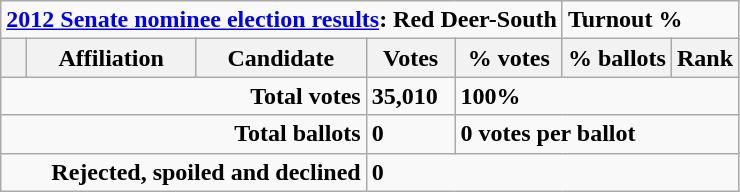<table class="wikitable">
<tr>
<td colspan=5 align=center><strong><a href='#'>2012 Senate nominee election results</a>: Red Deer-South</strong></td>
<td colspan=2><strong>Turnout %</strong></td>
</tr>
<tr>
<th style="width: 10px;"></th>
<th>Affiliation</th>
<th>Candidate</th>
<th>Votes</th>
<th>% votes</th>
<th>% ballots</th>
<th>Rank<br>











</th>
</tr>
<tr>
<td colspan=3 align="right"><strong>Total votes</strong></td>
<td><strong>35,010</strong></td>
<td colspan=3><strong>100%</strong></td>
</tr>
<tr>
<td colspan=3 align="right"><strong>Total ballots</strong></td>
<td><strong>0</strong></td>
<td colspan=3><strong>0 votes per ballot</strong></td>
</tr>
<tr>
<td colspan=3 align="right"><strong>Rejected, spoiled and declined</strong></td>
<td colspan=4><strong>0</strong></td>
</tr>
</table>
